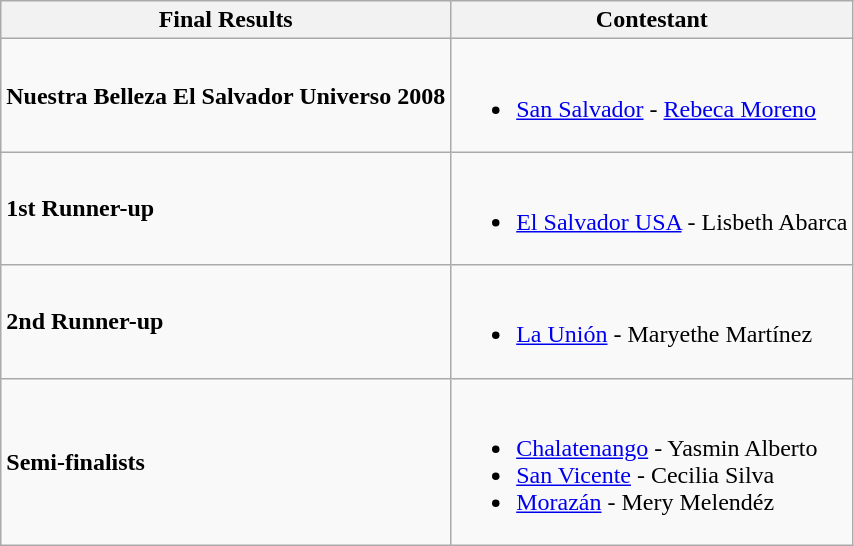<table class="wikitable">
<tr>
<th>Final Results</th>
<th>Contestant</th>
</tr>
<tr>
<td><strong>Nuestra Belleza El Salvador Universo 2008</strong></td>
<td><br><ul><li><a href='#'>San Salvador</a> - <a href='#'>Rebeca Moreno</a></li></ul></td>
</tr>
<tr>
<td><strong>1st Runner-up</strong></td>
<td><br><ul><li><a href='#'>El Salvador USA</a> - Lisbeth Abarca</li></ul></td>
</tr>
<tr>
<td><strong>2nd Runner-up</strong></td>
<td><br><ul><li><a href='#'>La Unión</a> - Maryethe Martínez</li></ul></td>
</tr>
<tr>
<td><strong>Semi-finalists</strong></td>
<td><br><ul><li><a href='#'>Chalatenango</a> - Yasmin Alberto</li><li><a href='#'>San Vicente</a> - Cecilia Silva</li><li><a href='#'>Morazán</a> - Mery Melendéz</li></ul></td>
</tr>
</table>
